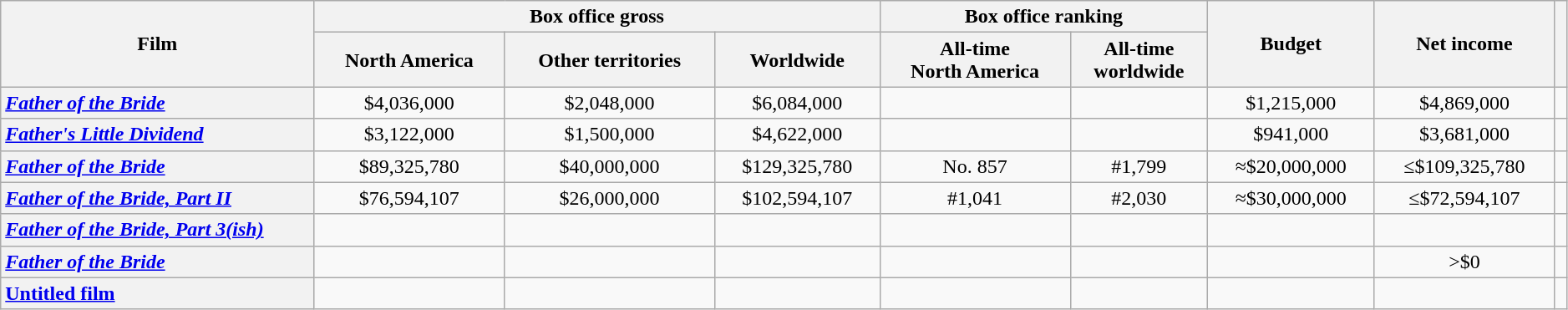<table class="wikitable sortable" width=99% border="1" style="text-align: center;">
<tr>
<th rowspan="2" style="width:20%;">Film</th>
<th colspan="3">Box office gross</th>
<th colspan="2">Box office ranking</th>
<th rowspan="2">Budget</th>
<th rowspan="2">Net income</th>
<th rowspan="2"></th>
</tr>
<tr>
<th>North America</th>
<th>Other territories</th>
<th>Worldwide</th>
<th>All-time <br>North America</th>
<th>All-time <br>worldwide</th>
</tr>
<tr>
<th style="text-align: left;"><em><a href='#'>Father of the Bride</a></em> </th>
<td>$4,036,000</td>
<td>$2,048,000</td>
<td>$6,084,000</td>
<td></td>
<td></td>
<td>$1,215,000</td>
<td>$4,869,000</td>
<td></td>
</tr>
<tr>
<th style="text-align: left;"><em><a href='#'>Father's Little Dividend</a></em></th>
<td>$3,122,000</td>
<td>$1,500,000</td>
<td>$4,622,000</td>
<td></td>
<td></td>
<td>$941,000</td>
<td>$3,681,000</td>
<td></td>
</tr>
<tr>
<th style="text-align: left;"><em><a href='#'>Father of the Bride</a></em> </th>
<td>$89,325,780</td>
<td>$40,000,000</td>
<td>$129,325,780</td>
<td>No. 857</td>
<td>#1,799</td>
<td>≈$20,000,000</td>
<td>≤$109,325,780</td>
<td></td>
</tr>
<tr>
<th style="text-align: left;"><em><a href='#'>Father of the Bride, Part II</a></em></th>
<td>$76,594,107</td>
<td>$26,000,000</td>
<td>$102,594,107</td>
<td>#1,041</td>
<td>#2,030</td>
<td>≈$30,000,000</td>
<td>≤$72,594,107</td>
<td></td>
</tr>
<tr>
<th style="text-align: left;"><em><a href='#'>Father of the Bride, Part 3(ish)</a></em></th>
<td></td>
<td></td>
<td></td>
<td></td>
<td></td>
<td></td>
<td></td>
<td></td>
</tr>
<tr>
<th style="text-align: left;"><em><a href='#'>Father of the Bride</a></em> </th>
<td></td>
<td></td>
<td></td>
<td></td>
<td></td>
<td></td>
<td>>$0</td>
<td></td>
</tr>
<tr>
<th style="text-align: left;"><a href='#'>Untitled film</a></th>
<td></td>
<td></td>
<td></td>
<td></td>
<td></td>
<td></td>
<td></td>
<td></td>
</tr>
</table>
